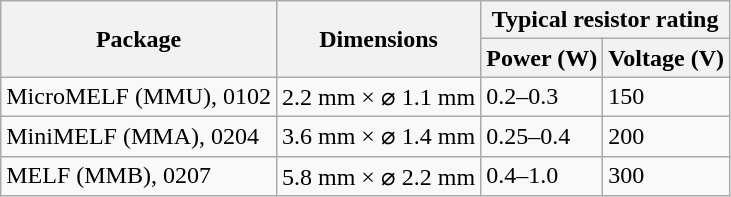<table class="wikitable">
<tr>
<th rowspan=2>Package</th>
<th rowspan=2>Dimensions <br></th>
<th colspan=2>Typical resistor rating</th>
</tr>
<tr>
<th>Power (W)</th>
<th>Voltage (V)</th>
</tr>
<tr>
<td>MicroMELF (MMU), 0102</td>
<td>2.2 mm × ⌀ 1.1 mm</td>
<td>0.2–0.3</td>
<td>150</td>
</tr>
<tr>
<td>MiniMELF (MMA), 0204</td>
<td>3.6 mm × ⌀ 1.4 mm</td>
<td>0.25–0.4</td>
<td>200</td>
</tr>
<tr>
<td>MELF (MMB), 0207</td>
<td>5.8 mm × ⌀ 2.2 mm</td>
<td>0.4–1.0</td>
<td>300</td>
</tr>
</table>
